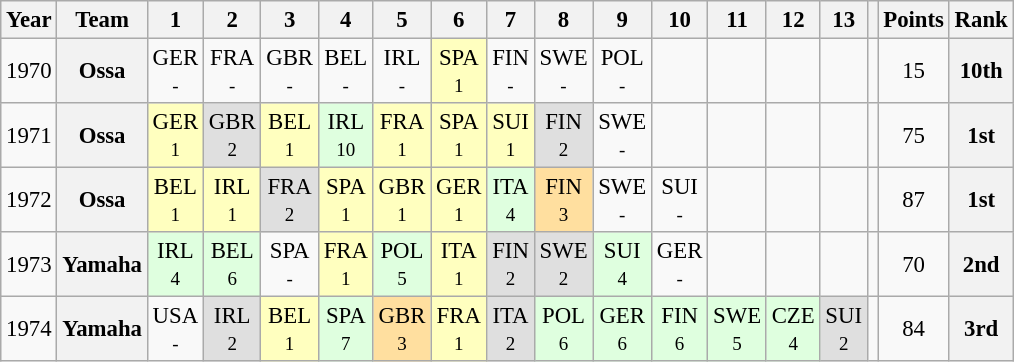<table class="wikitable" style="text-align:center; font-size:95%">
<tr>
<th>Year</th>
<th>Team</th>
<th>1</th>
<th>2</th>
<th>3</th>
<th>4</th>
<th>5</th>
<th>6</th>
<th>7</th>
<th>8</th>
<th>9</th>
<th>10</th>
<th>11</th>
<th>12</th>
<th>13</th>
<th></th>
<th>Points</th>
<th>Rank</th>
</tr>
<tr>
<td>1970</td>
<th>Ossa</th>
<td>GER<br><small>-</small></td>
<td>FRA<br><small>-</small></td>
<td>GBR<br><small>-</small></td>
<td>BEL<br><small>-</small></td>
<td>IRL<br><small>-</small></td>
<td style="background:#FFFFBF;">SPA<br><small>1</small></td>
<td>FIN<br><small>-</small></td>
<td>SWE<br><small>-</small></td>
<td>POL<br><small>-</small></td>
<td></td>
<td></td>
<td></td>
<td></td>
<td></td>
<td>15</td>
<th>10th</th>
</tr>
<tr>
<td>1971</td>
<th>Ossa</th>
<td style="background:#FFFFBF;">GER<br><small>1</small></td>
<td style="background:#DFDFDF;">GBR<br><small>2</small></td>
<td style="background:#FFFFBF;">BEL<br><small>1</small></td>
<td style="background:#DFFFDF;">IRL<br><small>10</small></td>
<td style="background:#FFFFBF;">FRA<br><small>1</small></td>
<td style="background:#FFFFBF;">SPA<br><small>1</small></td>
<td style="background:#FFFFBF;">SUI<br><small>1</small></td>
<td style="background:#DFDFDF;">FIN<br><small>2</small></td>
<td>SWE<br><small>-</small></td>
<td></td>
<td></td>
<td></td>
<td></td>
<td></td>
<td>75</td>
<th>1st</th>
</tr>
<tr>
<td>1972</td>
<th>Ossa</th>
<td style="background:#FFFFBF;">BEL<br><small>1</small></td>
<td style="background:#FFFFBF;">IRL<br><small>1</small></td>
<td style="background:#DFDFDF;">FRA<br><small>2</small></td>
<td style="background:#FFFFBF;">SPA<br><small>1</small></td>
<td style="background:#FFFFBF;">GBR<br><small>1</small></td>
<td style="background:#FFFFBF;">GER<br><small>1</small></td>
<td style="background:#DFFFDF;">ITA<br><small>4</small></td>
<td style="background:#FFDF9F;">FIN<br><small>3</small></td>
<td>SWE<br><small>-</small></td>
<td>SUI<br><small>-</small></td>
<td></td>
<td></td>
<td></td>
<td></td>
<td>87</td>
<th>1st</th>
</tr>
<tr>
<td>1973</td>
<th>Yamaha</th>
<td style="background:#DFFFDF;">IRL<br><small>4</small></td>
<td style="background:#DFFFDF;">BEL<br><small>6</small></td>
<td>SPA<br><small>-</small></td>
<td style="background:#FFFFBF;">FRA<br><small>1</small></td>
<td style="background:#DFFFDF;">POL<br><small>5</small></td>
<td style="background:#FFFFBF;">ITA<br><small>1</small></td>
<td style="background:#DFDFDF;">FIN<br><small>2</small></td>
<td style="background:#DFDFDF;">SWE<br><small>2</small></td>
<td style="background:#DFFFDF;">SUI<br><small>4</small></td>
<td>GER<br><small>-</small></td>
<td></td>
<td></td>
<td></td>
<td></td>
<td>70</td>
<th>2nd</th>
</tr>
<tr>
<td>1974</td>
<th>Yamaha</th>
<td>USA<br><small>-</small></td>
<td style="background:#DFDFDF;">IRL<br><small>2</small></td>
<td style="background:#FFFFBF;">BEL<br><small>1</small></td>
<td style="background:#DFFFDF;">SPA<br><small>7</small></td>
<td style="background:#FFDF9F;">GBR<br><small>3</small></td>
<td style="background:#FFFFBF;">FRA<br><small>1</small></td>
<td style="background:#DFDFDF;">ITA<br><small>2</small></td>
<td style="background:#DFFFDF;">POL<br><small>6</small></td>
<td style="background:#DFFFDF;">GER<br><small>6</small></td>
<td style="background:#DFFFDF;">FIN<br><small>6</small></td>
<td style="background:#DFFFDF;">SWE<br><small>5</small></td>
<td style="background:#DFFFDF;">CZE<br><small>4</small></td>
<td style="background:#DFDFDF;">SUI<br><small>2</small></td>
<td></td>
<td>84</td>
<th>3rd</th>
</tr>
</table>
